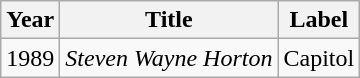<table class="wikitable">
<tr>
<th>Year</th>
<th>Title</th>
<th>Label</th>
</tr>
<tr>
<td>1989</td>
<td><em>Steven Wayne Horton</em></td>
<td>Capitol</td>
</tr>
</table>
